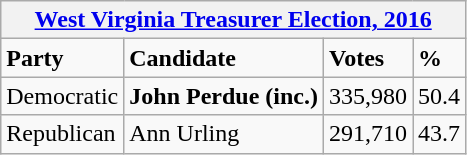<table class="wikitable">
<tr>
<th colspan="4"><a href='#'>West Virginia Treasurer Election, 2016</a></th>
</tr>
<tr>
<td><strong>Party</strong></td>
<td><strong>Candidate</strong></td>
<td><strong>Votes</strong></td>
<td><strong>%</strong></td>
</tr>
<tr>
<td>Democratic</td>
<td><strong>John Perdue (inc.)</strong></td>
<td>335,980</td>
<td>50.4</td>
</tr>
<tr>
<td>Republican</td>
<td>Ann Urling</td>
<td>291,710</td>
<td>43.7</td>
</tr>
</table>
